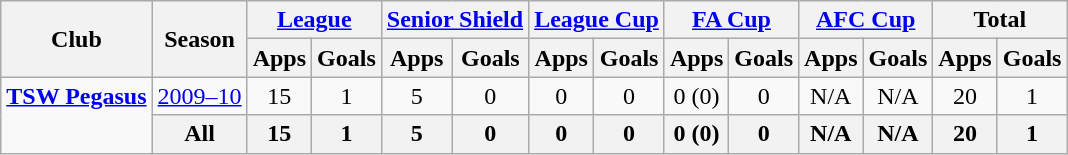<table class="wikitable" style="text-align: center;">
<tr>
<th rowspan="2">Club</th>
<th rowspan="2">Season</th>
<th colspan="2"><a href='#'>League</a></th>
<th colspan="2"><a href='#'>Senior Shield</a></th>
<th colspan="2"><a href='#'>League Cup</a></th>
<th colspan="2"><a href='#'>FA Cup</a></th>
<th colspan="2"><a href='#'>AFC Cup</a></th>
<th colspan="2">Total</th>
</tr>
<tr>
<th>Apps</th>
<th>Goals</th>
<th>Apps</th>
<th>Goals</th>
<th>Apps</th>
<th>Goals</th>
<th>Apps</th>
<th>Goals</th>
<th>Apps</th>
<th>Goals</th>
<th>Apps</th>
<th>Goals</th>
</tr>
<tr>
<td rowspan="6" valign="top"><strong><a href='#'>TSW Pegasus</a></strong></td>
<td><a href='#'>2009–10</a></td>
<td>15</td>
<td>1</td>
<td>5</td>
<td>0</td>
<td>0</td>
<td>0</td>
<td>0 (0)</td>
<td>0</td>
<td>N/A</td>
<td>N/A</td>
<td>20</td>
<td>1</td>
</tr>
<tr>
<th>All</th>
<th>15</th>
<th>1</th>
<th>5</th>
<th>0</th>
<th>0</th>
<th>0</th>
<th>0 (0)</th>
<th>0</th>
<th>N/A</th>
<th>N/A</th>
<th>20</th>
<th>1</th>
</tr>
</table>
